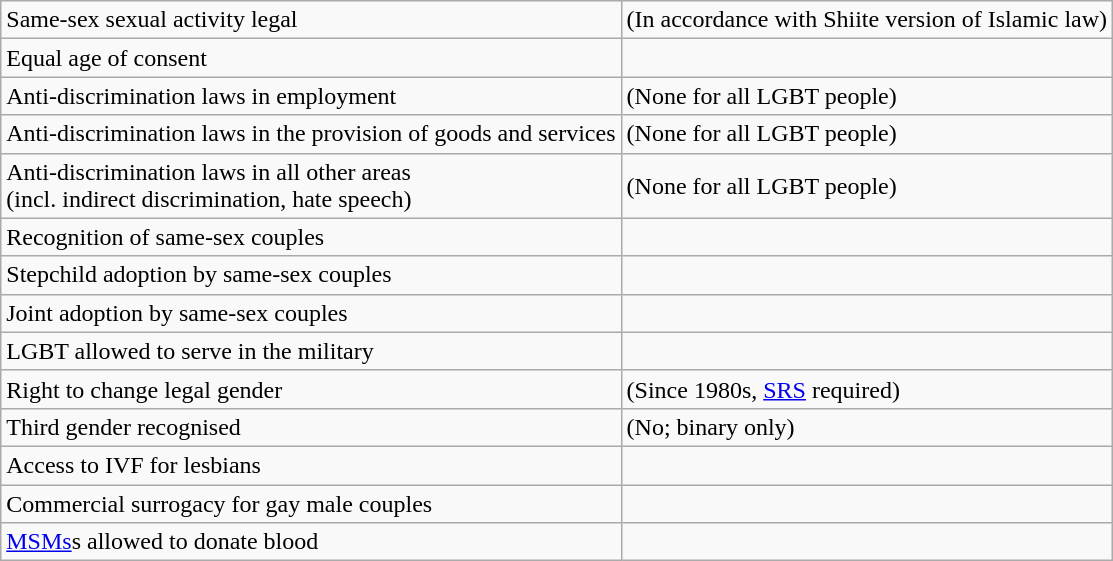<table class="wikitable">
<tr>
<td>Same-sex sexual activity legal</td>
<td> (In accordance with Shiite version of Islamic law)</td>
</tr>
<tr>
<td>Equal age of consent</td>
<td></td>
</tr>
<tr>
<td>Anti-discrimination laws in employment</td>
<td> (None for all LGBT people)</td>
</tr>
<tr>
<td>Anti-discrimination laws in the provision of goods and services</td>
<td> (None for all LGBT people)</td>
</tr>
<tr>
<td>Anti-discrimination laws in all other areas<br>(incl. indirect discrimination, hate speech)</td>
<td> (None for all LGBT people)</td>
</tr>
<tr>
<td>Recognition of same-sex couples</td>
<td></td>
</tr>
<tr>
<td>Stepchild adoption by same-sex couples</td>
<td></td>
</tr>
<tr>
<td>Joint adoption by same-sex couples</td>
<td></td>
</tr>
<tr>
<td>LGBT allowed to serve in the military</td>
<td></td>
</tr>
<tr>
<td>Right to change legal gender</td>
<td> (Since 1980s, <a href='#'>SRS</a> required)</td>
</tr>
<tr>
<td>Third gender recognised</td>
<td> (No; binary only)</td>
</tr>
<tr>
<td>Access to IVF for lesbians</td>
<td></td>
</tr>
<tr>
<td>Commercial surrogacy for gay male couples</td>
<td></td>
</tr>
<tr>
<td><a href='#'>MSMs</a>s allowed to donate blood</td>
<td></td>
</tr>
</table>
